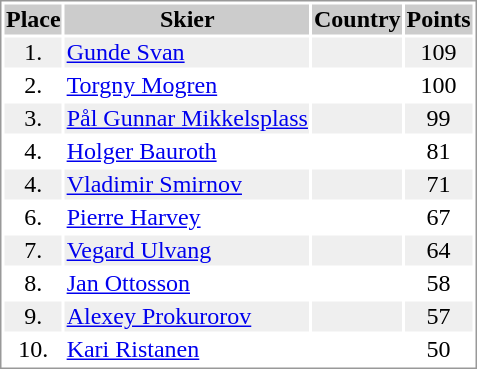<table border="0" style="border: 1px solid #999; background-color:#FFFFFF; text-align:center">
<tr align="center" bgcolor="#CCCCCC">
<th>Place</th>
<th>Skier</th>
<th>Country</th>
<th>Points</th>
</tr>
<tr bgcolor="#EFEFEF">
<td>1.</td>
<td align="left"><a href='#'>Gunde Svan</a></td>
<td align="left"></td>
<td>109</td>
</tr>
<tr>
<td>2.</td>
<td align="left"><a href='#'>Torgny Mogren</a></td>
<td align="left"></td>
<td>100</td>
</tr>
<tr bgcolor="#EFEFEF">
<td>3.</td>
<td align="left"><a href='#'>Pål Gunnar Mikkelsplass</a></td>
<td align="left"></td>
<td>99</td>
</tr>
<tr>
<td>4.</td>
<td align="left"><a href='#'>Holger Bauroth</a></td>
<td align="left"></td>
<td>81</td>
</tr>
<tr bgcolor="#EFEFEF">
<td>4.</td>
<td align="left"><a href='#'>Vladimir Smirnov</a></td>
<td align="left"></td>
<td>71</td>
</tr>
<tr>
<td>6.</td>
<td align="left"><a href='#'>Pierre Harvey</a></td>
<td align="left"></td>
<td>67</td>
</tr>
<tr bgcolor="#EFEFEF">
<td>7.</td>
<td align="left"><a href='#'>Vegard Ulvang</a></td>
<td align="left"></td>
<td>64</td>
</tr>
<tr>
<td>8.</td>
<td align="left"><a href='#'>Jan Ottosson</a></td>
<td align="left"></td>
<td>58</td>
</tr>
<tr bgcolor="#EFEFEF">
<td>9.</td>
<td align="left"><a href='#'>Alexey Prokurorov</a></td>
<td align="left"></td>
<td>57</td>
</tr>
<tr>
<td>10.</td>
<td align="left"><a href='#'>Kari Ristanen</a></td>
<td align="left"></td>
<td>50</td>
</tr>
</table>
